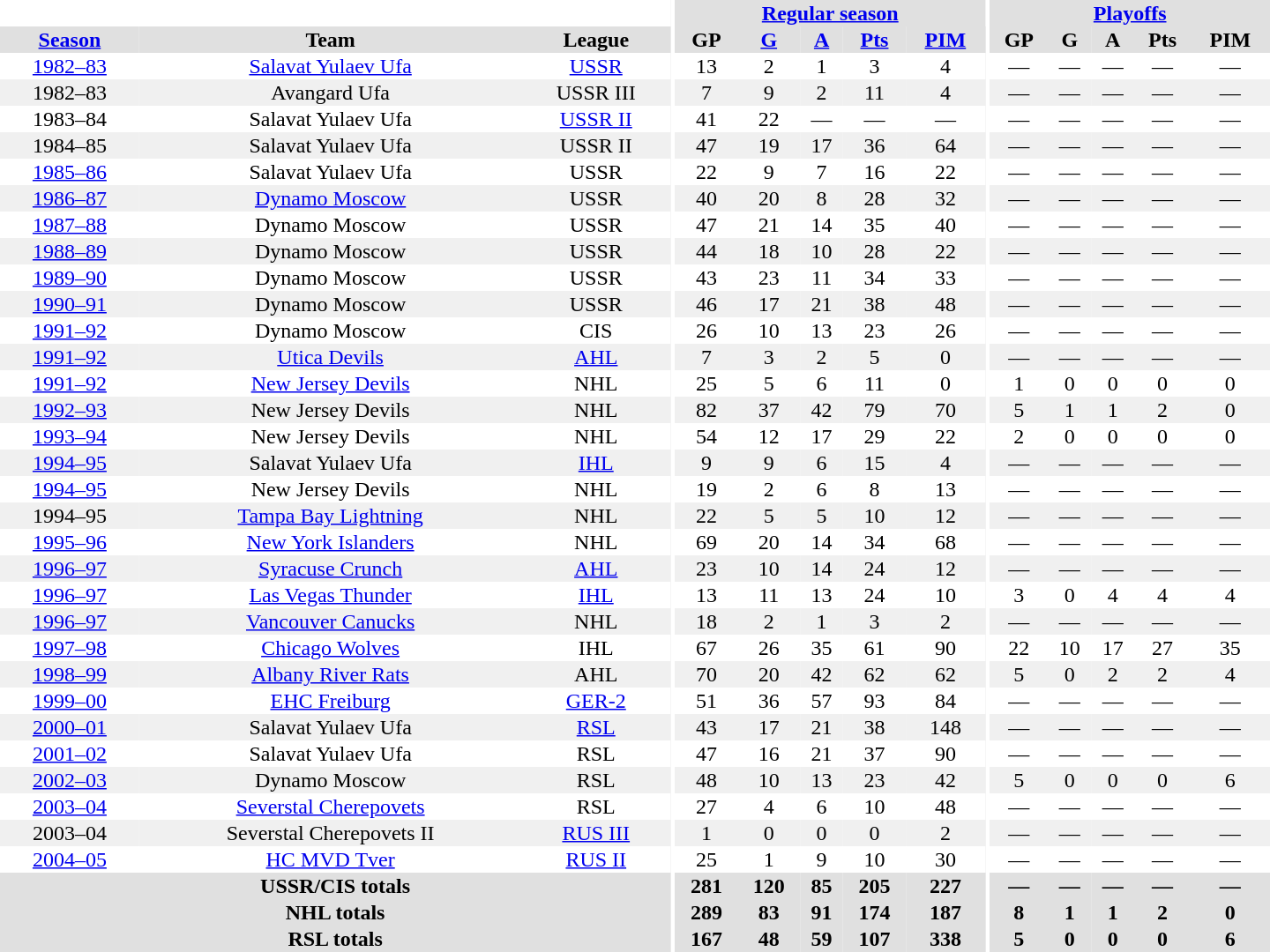<table border="0" cellpadding="1" cellspacing="0" style="text-align:center; width:60em">
<tr bgcolor="#e0e0e0">
<th colspan="3" bgcolor="#ffffff"></th>
<th rowspan="99" bgcolor="#ffffff"></th>
<th colspan="5"><a href='#'>Regular season</a></th>
<th rowspan="99" bgcolor="#ffffff"></th>
<th colspan="5"><a href='#'>Playoffs</a></th>
</tr>
<tr bgcolor="#e0e0e0">
<th><a href='#'>Season</a></th>
<th>Team</th>
<th>League</th>
<th>GP</th>
<th><a href='#'>G</a></th>
<th><a href='#'>A</a></th>
<th><a href='#'>Pts</a></th>
<th><a href='#'>PIM</a></th>
<th>GP</th>
<th>G</th>
<th>A</th>
<th>Pts</th>
<th>PIM</th>
</tr>
<tr>
<td><a href='#'>1982–83</a></td>
<td><a href='#'>Salavat Yulaev Ufa</a></td>
<td><a href='#'>USSR</a></td>
<td>13</td>
<td>2</td>
<td>1</td>
<td>3</td>
<td>4</td>
<td>—</td>
<td>—</td>
<td>—</td>
<td>—</td>
<td>—</td>
</tr>
<tr bgcolor="#f0f0f0">
<td>1982–83</td>
<td>Avangard Ufa</td>
<td>USSR III</td>
<td>7</td>
<td>9</td>
<td>2</td>
<td>11</td>
<td>4</td>
<td>—</td>
<td>—</td>
<td>—</td>
<td>—</td>
<td>—</td>
</tr>
<tr>
<td>1983–84</td>
<td>Salavat Yulaev Ufa</td>
<td><a href='#'>USSR II</a></td>
<td>41</td>
<td>22</td>
<td>—</td>
<td>—</td>
<td>—</td>
<td>—</td>
<td>—</td>
<td>—</td>
<td>—</td>
<td>—</td>
</tr>
<tr>
</tr>
<tr bgcolor="#f0f0f0">
<td>1984–85</td>
<td>Salavat Yulaev Ufa</td>
<td>USSR II</td>
<td>47</td>
<td>19</td>
<td>17</td>
<td>36</td>
<td>64</td>
<td>—</td>
<td>—</td>
<td>—</td>
<td>—</td>
<td>—</td>
</tr>
<tr>
<td><a href='#'>1985–86</a></td>
<td>Salavat Yulaev Ufa</td>
<td>USSR</td>
<td>22</td>
<td>9</td>
<td>7</td>
<td>16</td>
<td>22</td>
<td>—</td>
<td>—</td>
<td>—</td>
<td>—</td>
<td>—</td>
</tr>
<tr bgcolor="#f0f0f0">
<td><a href='#'>1986–87</a></td>
<td><a href='#'>Dynamo Moscow</a></td>
<td>USSR</td>
<td>40</td>
<td>20</td>
<td>8</td>
<td>28</td>
<td>32</td>
<td>—</td>
<td>—</td>
<td>—</td>
<td>—</td>
<td>—</td>
</tr>
<tr>
<td><a href='#'>1987–88</a></td>
<td>Dynamo Moscow</td>
<td>USSR</td>
<td>47</td>
<td>21</td>
<td>14</td>
<td>35</td>
<td>40</td>
<td>—</td>
<td>—</td>
<td>—</td>
<td>—</td>
<td>—</td>
</tr>
<tr bgcolor="#f0f0f0">
<td><a href='#'>1988–89</a></td>
<td>Dynamo Moscow</td>
<td>USSR</td>
<td>44</td>
<td>18</td>
<td>10</td>
<td>28</td>
<td>22</td>
<td>—</td>
<td>—</td>
<td>—</td>
<td>—</td>
<td>—</td>
</tr>
<tr>
<td><a href='#'>1989–90</a></td>
<td>Dynamo Moscow</td>
<td>USSR</td>
<td>43</td>
<td>23</td>
<td>11</td>
<td>34</td>
<td>33</td>
<td>—</td>
<td>—</td>
<td>—</td>
<td>—</td>
<td>—</td>
</tr>
<tr bgcolor="#f0f0f0">
<td><a href='#'>1990–91</a></td>
<td>Dynamo Moscow</td>
<td>USSR</td>
<td>46</td>
<td>17</td>
<td>21</td>
<td>38</td>
<td>48</td>
<td>—</td>
<td>—</td>
<td>—</td>
<td>—</td>
<td>—</td>
</tr>
<tr>
<td><a href='#'>1991–92</a></td>
<td>Dynamo Moscow</td>
<td>CIS</td>
<td>26</td>
<td>10</td>
<td>13</td>
<td>23</td>
<td>26</td>
<td>—</td>
<td>—</td>
<td>—</td>
<td>—</td>
<td>—</td>
</tr>
<tr bgcolor="#f0f0f0">
<td><a href='#'>1991–92</a></td>
<td><a href='#'>Utica Devils</a></td>
<td><a href='#'>AHL</a></td>
<td>7</td>
<td>3</td>
<td>2</td>
<td>5</td>
<td>0</td>
<td>—</td>
<td>—</td>
<td>—</td>
<td>—</td>
<td>—</td>
</tr>
<tr>
<td><a href='#'>1991–92</a></td>
<td><a href='#'>New Jersey Devils</a></td>
<td>NHL</td>
<td>25</td>
<td>5</td>
<td>6</td>
<td>11</td>
<td>0</td>
<td>1</td>
<td>0</td>
<td>0</td>
<td>0</td>
<td>0</td>
</tr>
<tr bgcolor="#f0f0f0">
<td><a href='#'>1992–93</a></td>
<td>New Jersey Devils</td>
<td>NHL</td>
<td>82</td>
<td>37</td>
<td>42</td>
<td>79</td>
<td>70</td>
<td>5</td>
<td>1</td>
<td>1</td>
<td>2</td>
<td>0</td>
</tr>
<tr>
<td><a href='#'>1993–94</a></td>
<td>New Jersey Devils</td>
<td>NHL</td>
<td>54</td>
<td>12</td>
<td>17</td>
<td>29</td>
<td>22</td>
<td>2</td>
<td>0</td>
<td>0</td>
<td>0</td>
<td>0</td>
</tr>
<tr bgcolor="#f0f0f0">
<td><a href='#'>1994–95</a></td>
<td>Salavat Yulaev Ufa</td>
<td><a href='#'>IHL</a></td>
<td>9</td>
<td>9</td>
<td>6</td>
<td>15</td>
<td>4</td>
<td>—</td>
<td>—</td>
<td>—</td>
<td>—</td>
<td>—</td>
</tr>
<tr>
<td><a href='#'>1994–95</a></td>
<td>New Jersey Devils</td>
<td>NHL</td>
<td>19</td>
<td>2</td>
<td>6</td>
<td>8</td>
<td>13</td>
<td>—</td>
<td>—</td>
<td>—</td>
<td>—</td>
<td>—</td>
</tr>
<tr bgcolor="#f0f0f0">
<td>1994–95</td>
<td><a href='#'>Tampa Bay Lightning</a></td>
<td>NHL</td>
<td>22</td>
<td>5</td>
<td>5</td>
<td>10</td>
<td>12</td>
<td>—</td>
<td>—</td>
<td>—</td>
<td>—</td>
<td>—</td>
</tr>
<tr>
<td><a href='#'>1995–96</a></td>
<td><a href='#'>New York Islanders</a></td>
<td>NHL</td>
<td>69</td>
<td>20</td>
<td>14</td>
<td>34</td>
<td>68</td>
<td>—</td>
<td>—</td>
<td>—</td>
<td>—</td>
<td>—</td>
</tr>
<tr bgcolor="#f0f0f0">
<td><a href='#'>1996–97</a></td>
<td><a href='#'>Syracuse Crunch</a></td>
<td><a href='#'>AHL</a></td>
<td>23</td>
<td>10</td>
<td>14</td>
<td>24</td>
<td>12</td>
<td>—</td>
<td>—</td>
<td>—</td>
<td>—</td>
<td>—</td>
</tr>
<tr>
<td><a href='#'>1996–97</a></td>
<td><a href='#'>Las Vegas Thunder</a></td>
<td><a href='#'>IHL</a></td>
<td>13</td>
<td>11</td>
<td>13</td>
<td>24</td>
<td>10</td>
<td>3</td>
<td>0</td>
<td>4</td>
<td>4</td>
<td>4</td>
</tr>
<tr bgcolor="#f0f0f0">
<td><a href='#'>1996–97</a></td>
<td><a href='#'>Vancouver Canucks</a></td>
<td>NHL</td>
<td>18</td>
<td>2</td>
<td>1</td>
<td>3</td>
<td>2</td>
<td>—</td>
<td>—</td>
<td>—</td>
<td>—</td>
<td>—</td>
</tr>
<tr>
<td><a href='#'>1997–98</a></td>
<td><a href='#'>Chicago Wolves</a></td>
<td>IHL</td>
<td>67</td>
<td>26</td>
<td>35</td>
<td>61</td>
<td>90</td>
<td>22</td>
<td>10</td>
<td>17</td>
<td>27</td>
<td>35</td>
</tr>
<tr bgcolor="#f0f0f0">
<td><a href='#'>1998–99</a></td>
<td><a href='#'>Albany River Rats</a></td>
<td>AHL</td>
<td>70</td>
<td>20</td>
<td>42</td>
<td>62</td>
<td>62</td>
<td>5</td>
<td>0</td>
<td>2</td>
<td>2</td>
<td>4</td>
</tr>
<tr>
<td><a href='#'>1999–00</a></td>
<td><a href='#'>EHC Freiburg</a></td>
<td><a href='#'>GER-2</a></td>
<td>51</td>
<td>36</td>
<td>57</td>
<td>93</td>
<td>84</td>
<td>—</td>
<td>—</td>
<td>—</td>
<td>—</td>
<td>—</td>
</tr>
<tr bgcolor="#f0f0f0">
<td><a href='#'>2000–01</a></td>
<td>Salavat Yulaev Ufa</td>
<td><a href='#'>RSL</a></td>
<td>43</td>
<td>17</td>
<td>21</td>
<td>38</td>
<td>148</td>
<td>—</td>
<td>—</td>
<td>—</td>
<td>—</td>
<td>—</td>
</tr>
<tr>
<td><a href='#'>2001–02</a></td>
<td>Salavat Yulaev Ufa</td>
<td>RSL</td>
<td>47</td>
<td>16</td>
<td>21</td>
<td>37</td>
<td>90</td>
<td>—</td>
<td>—</td>
<td>—</td>
<td>—</td>
<td>—</td>
</tr>
<tr bgcolor="#f0f0f0">
<td><a href='#'>2002–03</a></td>
<td>Dynamo Moscow</td>
<td>RSL</td>
<td>48</td>
<td>10</td>
<td>13</td>
<td>23</td>
<td>42</td>
<td>5</td>
<td>0</td>
<td>0</td>
<td>0</td>
<td>6</td>
</tr>
<tr>
<td><a href='#'>2003–04</a></td>
<td><a href='#'>Severstal Cherepovets</a></td>
<td>RSL</td>
<td>27</td>
<td>4</td>
<td>6</td>
<td>10</td>
<td>48</td>
<td>—</td>
<td>—</td>
<td>—</td>
<td>—</td>
<td>—</td>
</tr>
<tr bgcolor="#f0f0f0">
<td>2003–04</td>
<td>Severstal Cherepovets II</td>
<td><a href='#'>RUS III</a></td>
<td>1</td>
<td>0</td>
<td>0</td>
<td>0</td>
<td>2</td>
<td>—</td>
<td>—</td>
<td>—</td>
<td>—</td>
<td>—</td>
</tr>
<tr>
<td><a href='#'>2004–05</a></td>
<td><a href='#'>HC MVD Tver</a></td>
<td><a href='#'>RUS II</a></td>
<td>25</td>
<td>1</td>
<td>9</td>
<td>10</td>
<td>30</td>
<td>—</td>
<td>—</td>
<td>—</td>
<td>—</td>
<td>—</td>
</tr>
<tr bgcolor="#e0e0e0">
<th colspan="3">USSR/CIS totals</th>
<th>281</th>
<th>120</th>
<th>85</th>
<th>205</th>
<th>227</th>
<th>—</th>
<th>—</th>
<th>—</th>
<th>—</th>
<th>—</th>
</tr>
<tr bgcolor="#e0e0e0">
<th colspan="3">NHL totals</th>
<th>289</th>
<th>83</th>
<th>91</th>
<th>174</th>
<th>187</th>
<th>8</th>
<th>1</th>
<th>1</th>
<th>2</th>
<th>0</th>
</tr>
<tr bgcolor="#e0e0e0">
<th colspan="3">RSL totals</th>
<th>167</th>
<th>48</th>
<th>59</th>
<th>107</th>
<th>338</th>
<th>5</th>
<th>0</th>
<th>0</th>
<th>0</th>
<th>6</th>
</tr>
</table>
